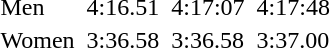<table>
<tr>
<td>Men<br></td>
<td></td>
<td>4:16.51</td>
<td></td>
<td>4:17:07</td>
<td></td>
<td>4:17:48</td>
</tr>
<tr>
<td>Women<br></td>
<td></td>
<td>3:36.58</td>
<td></td>
<td>3:36.58</td>
<td></td>
<td>3:37.00</td>
</tr>
</table>
